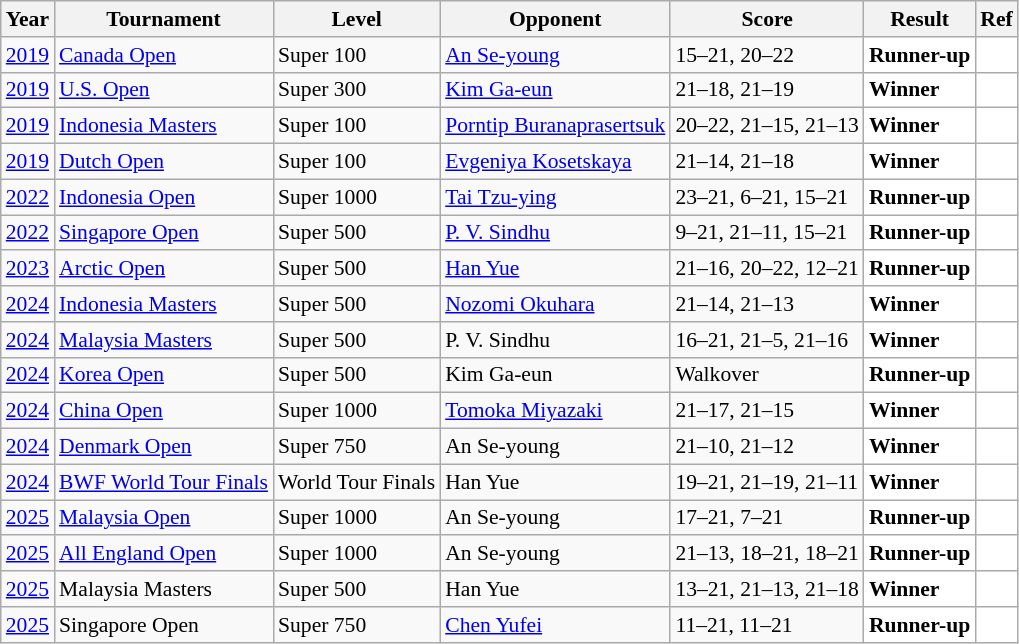<table class="sortable wikitable" style="font-size: 90%;">
<tr>
<th>Year</th>
<th>Tournament</th>
<th>Level</th>
<th>Opponent</th>
<th>Score</th>
<th>Result</th>
<th>Ref</th>
</tr>
<tr>
<td align="center"><a href='#'>2019</a></td>
<td align="left"><a href='#'>Canada Open</a></td>
<td align="left">Super 100</td>
<td align="left"> <a href='#'>An Se-young</a></td>
<td align="left">15–21, 20–22</td>
<td style="text-align:left; background:white"> <strong>Runner-up</strong></td>
<td style="text-align:center; background:white"></td>
</tr>
<tr>
<td align="center"><a href='#'>2019</a></td>
<td align="left"><a href='#'>U.S. Open</a></td>
<td align="left">Super 300</td>
<td align="left"> <a href='#'>Kim Ga-eun</a></td>
<td align="left">21–18, 21–19</td>
<td style="text-align:left; background:white"> <strong>Winner</strong></td>
<td style="text-align:center; background:white"></td>
</tr>
<tr>
<td align="center"><a href='#'>2019</a></td>
<td align="left"><a href='#'>Indonesia Masters</a></td>
<td align="left">Super 100</td>
<td align="left"> <a href='#'>Porntip Buranaprasertsuk</a></td>
<td align="left">20–22, 21–15, 21–13</td>
<td style="text-align:left; background:white"> <strong>Winner</strong></td>
<td style="text-align:center; background:white"></td>
</tr>
<tr>
<td align="center"><a href='#'>2019</a></td>
<td align="left"><a href='#'>Dutch Open</a></td>
<td align="left">Super 100</td>
<td align="left"> <a href='#'>Evgeniya Kosetskaya</a></td>
<td align="left">21–14, 21–18</td>
<td style="text-align:left; background:white"> <strong>Winner</strong></td>
<td style="text-align:center; background:white"></td>
</tr>
<tr>
<td align="center"><a href='#'>2022</a></td>
<td align="left"><a href='#'>Indonesia Open</a></td>
<td align="left">Super 1000</td>
<td align="left"> <a href='#'>Tai Tzu-ying</a></td>
<td align="left">23–21, 6–21, 15–21</td>
<td style="text-align:left; background:white"> <strong>Runner-up</strong></td>
<td style="text-align:center; background:white"></td>
</tr>
<tr>
<td align="center"><a href='#'>2022</a></td>
<td align="left"><a href='#'>Singapore Open</a></td>
<td align="left">Super 500</td>
<td align="left"> <a href='#'>P. V. Sindhu</a></td>
<td align="left">9–21, 21–11, 15–21</td>
<td style="text-align:left; background:white"> <strong>Runner-up</strong></td>
<td style="text-align:center; background:white"></td>
</tr>
<tr>
<td align="center"><a href='#'>2023</a></td>
<td align="left"><a href='#'>Arctic Open</a></td>
<td align="left">Super 500</td>
<td align="left"> <a href='#'>Han Yue</a></td>
<td align="left">21–16, 20–22, 12–21</td>
<td style="text-align:left; background:white"> <strong>Runner-up</strong></td>
<td style="text-align:center; background:white"></td>
</tr>
<tr>
<td align="center"><a href='#'>2024</a></td>
<td align="left"><a href='#'>Indonesia Masters</a></td>
<td align="left">Super 500</td>
<td align="left"> <a href='#'>Nozomi Okuhara</a></td>
<td align="left">21–14, 21–13</td>
<td style="text-align:left; background:white"> <strong>Winner</strong></td>
<td style="text-align:center; background:white"></td>
</tr>
<tr>
<td align="center"><a href='#'>2024</a></td>
<td align="left"><a href='#'>Malaysia Masters</a></td>
<td align="left">Super 500</td>
<td align="left"> P. V. Sindhu</td>
<td align="left">16–21, 21–5, 21–16</td>
<td style="text-align:left; background:white"> <strong>Winner</strong></td>
<td style="text-align:center; background:white"></td>
</tr>
<tr>
<td align="center"><a href='#'>2024</a></td>
<td align="left"><a href='#'>Korea Open</a></td>
<td align="left">Super 500</td>
<td align="left"> Kim Ga-eun</td>
<td align="left">Walkover</td>
<td style="text-align:left; background:white"> <strong>Runner-up</strong></td>
<td style="text-align:center; background:white"></td>
</tr>
<tr>
<td align="center"><a href='#'>2024</a></td>
<td align="left"><a href='#'>China Open</a></td>
<td align="left">Super 1000</td>
<td align="left"> <a href='#'>Tomoka Miyazaki</a></td>
<td align="left">21–17, 21–15</td>
<td style="text-align:left; background:white"> <strong>Winner</strong></td>
<td style="text-align:center; background:white"></td>
</tr>
<tr>
<td align="center"><a href='#'>2024</a></td>
<td align="left"><a href='#'>Denmark Open</a></td>
<td align="left">Super 750</td>
<td align="left"> An Se-young</td>
<td align="left">21–10, 21–12</td>
<td style="text-align:left; background:white"> <strong>Winner</strong></td>
<td style="text-align:center; background:white"></td>
</tr>
<tr>
<td align="center"><a href='#'>2024</a></td>
<td align="left"><a href='#'>BWF World Tour Finals</a></td>
<td align="left">World Tour Finals</td>
<td align="left"> Han Yue</td>
<td align="left">19–21, 21–19, 21–11</td>
<td style="text-align:left; background:white"> <strong>Winner</strong></td>
<td style="text-align:center; background: white"></td>
</tr>
<tr>
<td align="center"><a href='#'>2025</a></td>
<td align="left"><a href='#'>Malaysia Open</a></td>
<td align="left">Super 1000</td>
<td align="left"> An Se-young</td>
<td align="left">17–21, 7–21</td>
<td style="text-align:left; background: white"> <strong>Runner-up</strong></td>
<td style="text-align:center; background: white"></td>
</tr>
<tr>
<td align="center"><a href='#'>2025</a></td>
<td align="left"><a href='#'>All England Open</a></td>
<td align="left">Super 1000</td>
<td align="left"> An Se-young</td>
<td align="left">21–13, 18–21, 18–21</td>
<td style="text-align:left; background: white"> <strong>Runner-up</strong></td>
<td style="text-align:center; background: white"></td>
</tr>
<tr>
<td align="center"><a href='#'>2025</a></td>
<td align="left">Malaysia Masters</td>
<td align="left">Super 500</td>
<td align="left"> Han Yue</td>
<td align="left">13–21, 21–13, 21–18</td>
<td style="text-align:left; background:white"> <strong>Winner</strong></td>
<td style="text-align:center; background: white"></td>
</tr>
<tr>
<td align="center"><a href='#'>2025</a></td>
<td align="left">Singapore Open</td>
<td align="left">Super 750</td>
<td align="left"> <a href='#'>Chen Yufei</a></td>
<td align="left">11–21, 11–21</td>
<td style="text-align:left; background:white"> <strong>Runner-up</strong></td>
<td style="text-align:center; background: white"></td>
</tr>
</table>
